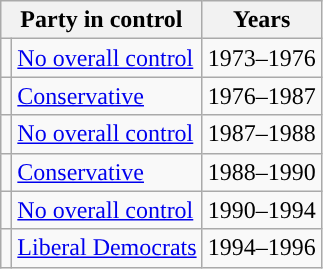<table class="wikitable">
<tr>
<th colspan="2">Party in control</th>
<th>Years</th>
</tr>
<tr>
<td style="background-color: "></td>
<td><a href='#'>No overall control</a></td>
<td>1973–1976</td>
</tr>
<tr>
<td style="background-color: "></td>
<td><a href='#'>Conservative</a></td>
<td>1976–1987</td>
</tr>
<tr>
<td style="background-color: "></td>
<td><a href='#'>No overall control</a></td>
<td>1987–1988</td>
</tr>
<tr>
<td style="background-color: "></td>
<td><a href='#'>Conservative</a></td>
<td>1988–1990</td>
</tr>
<tr>
<td style="background-color: "></td>
<td><a href='#'>No overall control</a></td>
<td>1990–1994</td>
</tr>
<tr>
<td style="background-color: "></td>
<td><a href='#'>Liberal Democrats</a></td>
<td>1994–1996</td>
</tr>
</table>
